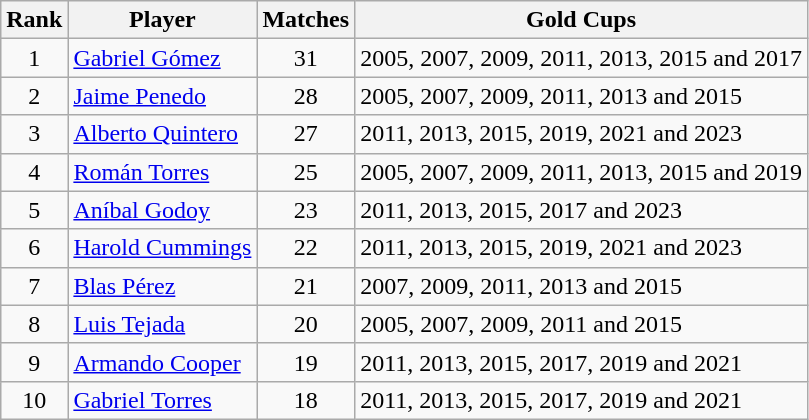<table class="wikitable" style="text-align: left;">
<tr>
<th>Rank</th>
<th>Player</th>
<th>Matches</th>
<th>Gold Cups</th>
</tr>
<tr>
<td align=center>1</td>
<td><a href='#'>Gabriel Gómez</a></td>
<td align=center>31</td>
<td>2005, 2007, 2009, 2011, 2013, 2015 and 2017</td>
</tr>
<tr>
<td align=center>2</td>
<td><a href='#'>Jaime Penedo</a></td>
<td align=center>28</td>
<td>2005, 2007, 2009, 2011, 2013 and 2015</td>
</tr>
<tr>
<td align=center>3</td>
<td><a href='#'>Alberto Quintero</a></td>
<td align=center>27</td>
<td>2011, 2013, 2015, 2019, 2021 and 2023</td>
</tr>
<tr>
<td align=center>4</td>
<td><a href='#'>Román Torres</a></td>
<td align=center>25</td>
<td>2005, 2007, 2009, 2011, 2013, 2015 and 2019</td>
</tr>
<tr>
<td align=center>5</td>
<td><a href='#'>Aníbal Godoy</a></td>
<td align=center>23</td>
<td>2011, 2013, 2015, 2017 and 2023</td>
</tr>
<tr>
<td align=center>6</td>
<td><a href='#'>Harold Cummings</a></td>
<td align=center>22</td>
<td>2011, 2013, 2015, 2019, 2021 and 2023</td>
</tr>
<tr>
<td align=center>7</td>
<td><a href='#'>Blas Pérez</a></td>
<td align=center>21</td>
<td>2007, 2009, 2011, 2013 and 2015</td>
</tr>
<tr>
<td align=center>8</td>
<td><a href='#'>Luis Tejada</a></td>
<td align=center>20</td>
<td>2005, 2007, 2009, 2011 and 2015</td>
</tr>
<tr>
<td align=center>9</td>
<td><a href='#'>Armando Cooper</a></td>
<td align=center>19</td>
<td>2011, 2013, 2015, 2017, 2019 and 2021</td>
</tr>
<tr>
<td align=center>10</td>
<td><a href='#'>Gabriel Torres</a></td>
<td align=center>18</td>
<td>2011, 2013, 2015, 2017, 2019 and 2021</td>
</tr>
</table>
